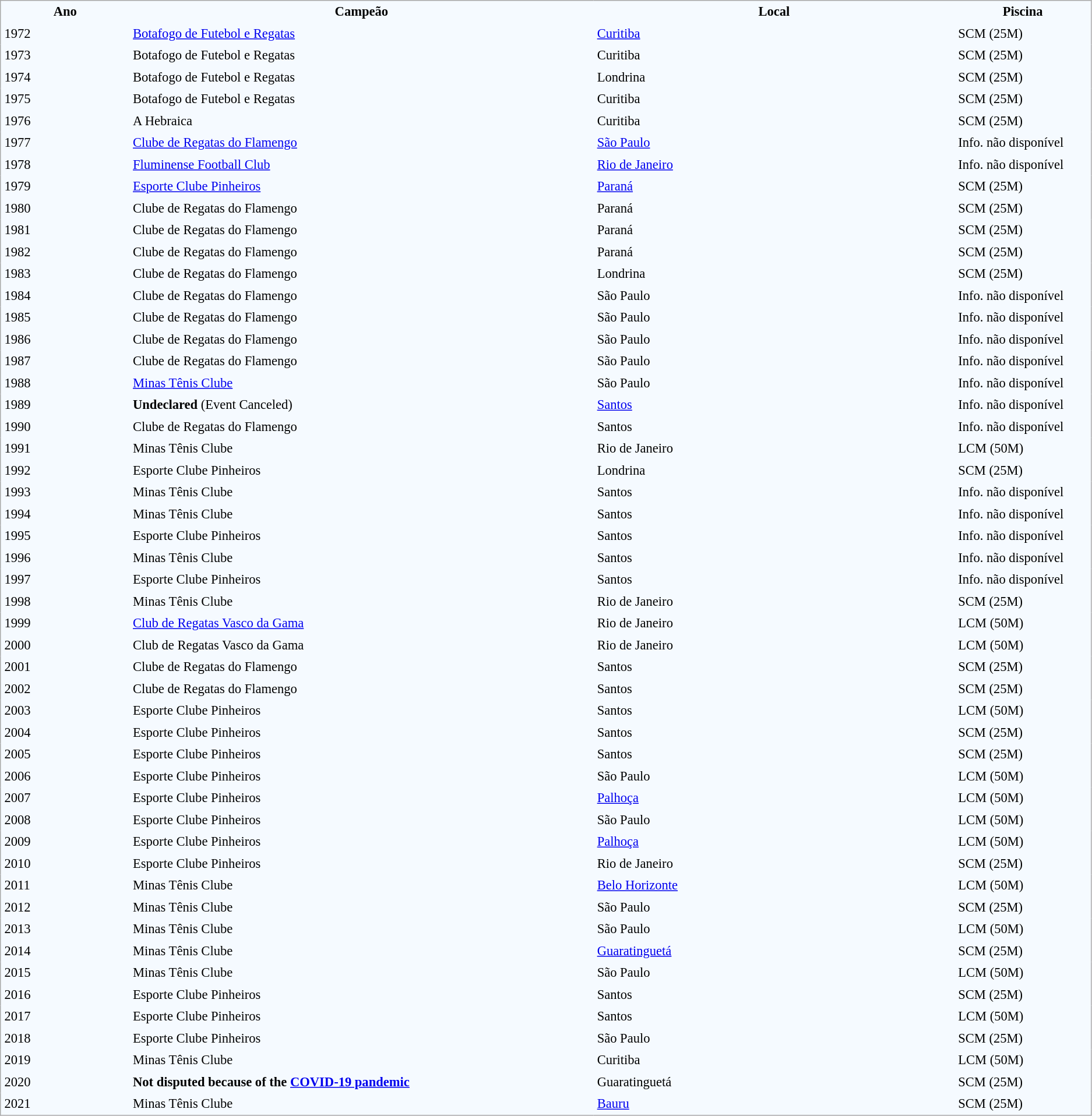<table cellspacing="0" cellpadding="4" style="margin: 0.5em 1em 0.5em 0; background: #f5faff; border: 1px #aaa solid; border-collapse: collapse; font-size: 94%;">
<tr>
<th width="5%">Ano</th>
<th width="18%">Campeão</th>
<th width="14%">Local</th>
<th width="5%">Piscina</th>
</tr>
<tr>
<td>1972</td>
<td><a href='#'>Botafogo de Futebol e Regatas</a></td>
<td><a href='#'>Curitiba</a></td>
<td>SCM (25M)</td>
</tr>
<tr>
<td>1973</td>
<td>Botafogo de Futebol e Regatas</td>
<td>Curitiba</td>
<td>SCM (25M)</td>
</tr>
<tr>
<td>1974</td>
<td>Botafogo de Futebol e Regatas</td>
<td>Londrina</td>
<td>SCM (25M)</td>
</tr>
<tr>
<td>1975</td>
<td>Botafogo de Futebol e Regatas</td>
<td>Curitiba</td>
<td>SCM (25M)</td>
</tr>
<tr>
<td>1976</td>
<td>A Hebraica</td>
<td>Curitiba</td>
<td>SCM (25M)</td>
</tr>
<tr>
<td>1977</td>
<td><a href='#'>Clube de Regatas do Flamengo</a></td>
<td><a href='#'>São Paulo</a></td>
<td>Info. não disponível</td>
</tr>
<tr>
<td>1978</td>
<td><a href='#'>Fluminense Football Club</a></td>
<td><a href='#'>Rio de Janeiro</a></td>
<td>Info. não disponível</td>
</tr>
<tr>
<td>1979</td>
<td><a href='#'>Esporte Clube Pinheiros</a></td>
<td><a href='#'>Paraná</a></td>
<td>SCM (25M)</td>
</tr>
<tr>
<td>1980</td>
<td>Clube de Regatas do Flamengo</td>
<td>Paraná</td>
<td>SCM (25M)</td>
</tr>
<tr>
<td>1981</td>
<td>Clube de Regatas do Flamengo</td>
<td>Paraná</td>
<td>SCM (25M)</td>
</tr>
<tr>
<td>1982</td>
<td>Clube de Regatas do Flamengo</td>
<td>Paraná</td>
<td>SCM (25M)</td>
</tr>
<tr>
<td>1983</td>
<td>Clube de Regatas do Flamengo</td>
<td>Londrina</td>
<td>SCM (25M)</td>
</tr>
<tr>
<td>1984</td>
<td>Clube de Regatas do Flamengo</td>
<td>São Paulo</td>
<td>Info. não disponível</td>
</tr>
<tr>
<td>1985</td>
<td>Clube de Regatas do Flamengo</td>
<td>São Paulo</td>
<td>Info. não disponível</td>
</tr>
<tr>
<td>1986</td>
<td>Clube de Regatas do Flamengo</td>
<td>São Paulo</td>
<td>Info. não disponível</td>
</tr>
<tr>
<td>1987</td>
<td>Clube de Regatas do Flamengo</td>
<td>São Paulo</td>
<td>Info. não disponível</td>
</tr>
<tr>
<td>1988</td>
<td><a href='#'>Minas Tênis Clube</a></td>
<td>São Paulo</td>
<td>Info. não disponível</td>
</tr>
<tr>
<td>1989</td>
<td><strong>Undeclared</strong> (Event Canceled)</td>
<td><a href='#'>Santos</a></td>
<td>Info. não disponível</td>
</tr>
<tr>
<td>1990</td>
<td>Clube de Regatas do Flamengo</td>
<td>Santos</td>
<td>Info. não disponível</td>
</tr>
<tr>
<td>1991</td>
<td>Minas Tênis Clube</td>
<td>Rio de Janeiro</td>
<td>LCM (50M)</td>
</tr>
<tr>
<td>1992</td>
<td>Esporte Clube Pinheiros</td>
<td>Londrina</td>
<td>SCM (25M)</td>
</tr>
<tr>
<td>1993</td>
<td>Minas Tênis Clube</td>
<td>Santos</td>
<td>Info. não disponível</td>
</tr>
<tr>
<td>1994</td>
<td>Minas Tênis Clube</td>
<td>Santos</td>
<td>Info. não disponível</td>
</tr>
<tr>
<td>1995</td>
<td>Esporte Clube Pinheiros</td>
<td>Santos</td>
<td>Info. não disponível</td>
</tr>
<tr>
<td>1996</td>
<td>Minas Tênis Clube</td>
<td>Santos</td>
<td>Info. não disponível</td>
</tr>
<tr>
<td>1997</td>
<td>Esporte Clube Pinheiros</td>
<td>Santos</td>
<td>Info. não disponível</td>
</tr>
<tr>
<td>1998</td>
<td>Minas Tênis Clube</td>
<td>Rio de Janeiro</td>
<td>SCM (25M)</td>
</tr>
<tr>
<td>1999</td>
<td><a href='#'>Club de Regatas Vasco da Gama</a></td>
<td>Rio de Janeiro</td>
<td>LCM (50M)</td>
</tr>
<tr>
<td>2000</td>
<td CR Vasco da Gama>Club de Regatas Vasco da Gama</td>
<td>Rio de Janeiro</td>
<td>LCM (50M)</td>
</tr>
<tr>
<td>2001</td>
<td>Clube de Regatas do Flamengo</td>
<td>Santos</td>
<td>SCM (25M)</td>
</tr>
<tr>
<td>2002</td>
<td>Clube de Regatas do Flamengo</td>
<td>Santos</td>
<td>SCM (25M)</td>
</tr>
<tr>
<td>2003</td>
<td>Esporte Clube Pinheiros</td>
<td>Santos</td>
<td>LCM (50M)</td>
</tr>
<tr>
<td>2004</td>
<td>Esporte Clube Pinheiros</td>
<td>Santos</td>
<td>SCM (25M)</td>
</tr>
<tr>
<td>2005</td>
<td>Esporte Clube Pinheiros</td>
<td>Santos</td>
<td>SCM (25M)</td>
</tr>
<tr>
<td>2006</td>
<td>Esporte Clube Pinheiros</td>
<td>São Paulo</td>
<td>LCM (50M)</td>
</tr>
<tr>
<td>2007</td>
<td>Esporte Clube Pinheiros</td>
<td><a href='#'>Palhoça</a></td>
<td>LCM (50M)</td>
</tr>
<tr>
<td>2008</td>
<td>Esporte Clube Pinheiros</td>
<td>São Paulo</td>
<td>LCM (50M)</td>
</tr>
<tr>
<td>2009</td>
<td>Esporte Clube Pinheiros</td>
<td><a href='#'>Palhoça</a></td>
<td>LCM (50M)</td>
</tr>
<tr>
<td>2010</td>
<td>Esporte Clube Pinheiros</td>
<td>Rio de Janeiro</td>
<td>SCM (25M)</td>
</tr>
<tr>
<td>2011</td>
<td>Minas Tênis Clube</td>
<td><a href='#'>Belo Horizonte</a></td>
<td>LCM (50M)</td>
</tr>
<tr>
<td>2012</td>
<td>Minas Tênis Clube</td>
<td>São Paulo</td>
<td>SCM (25M)</td>
</tr>
<tr>
<td>2013</td>
<td>Minas Tênis Clube</td>
<td>São Paulo</td>
<td>LCM (50M)</td>
</tr>
<tr>
<td>2014</td>
<td>Minas Tênis Clube</td>
<td><a href='#'>Guaratinguetá</a></td>
<td>SCM (25M)</td>
</tr>
<tr>
<td>2015</td>
<td>Minas Tênis Clube</td>
<td>São Paulo</td>
<td>LCM (50M)</td>
</tr>
<tr>
<td>2016</td>
<td>Esporte Clube Pinheiros</td>
<td>Santos</td>
<td>SCM (25M)</td>
</tr>
<tr>
<td>2017</td>
<td>Esporte Clube Pinheiros</td>
<td>Santos</td>
<td>LCM (50M)</td>
</tr>
<tr>
<td>2018</td>
<td>Esporte Clube Pinheiros</td>
<td>São Paulo</td>
<td>SCM (25M)</td>
</tr>
<tr>
<td>2019</td>
<td>Minas Tênis Clube</td>
<td>Curitiba</td>
<td>LCM (50M)</td>
</tr>
<tr>
<td>2020</td>
<td><strong>Not disputed because of the <a href='#'>COVID-19 pandemic</a></strong></td>
<td>Guaratinguetá</td>
<td>SCM (25M)</td>
</tr>
<tr>
<td>2021 </td>
<td>Minas Tênis Clube</td>
<td><a href='#'>Bauru</a></td>
<td>SCM (25M)</td>
</tr>
</table>
